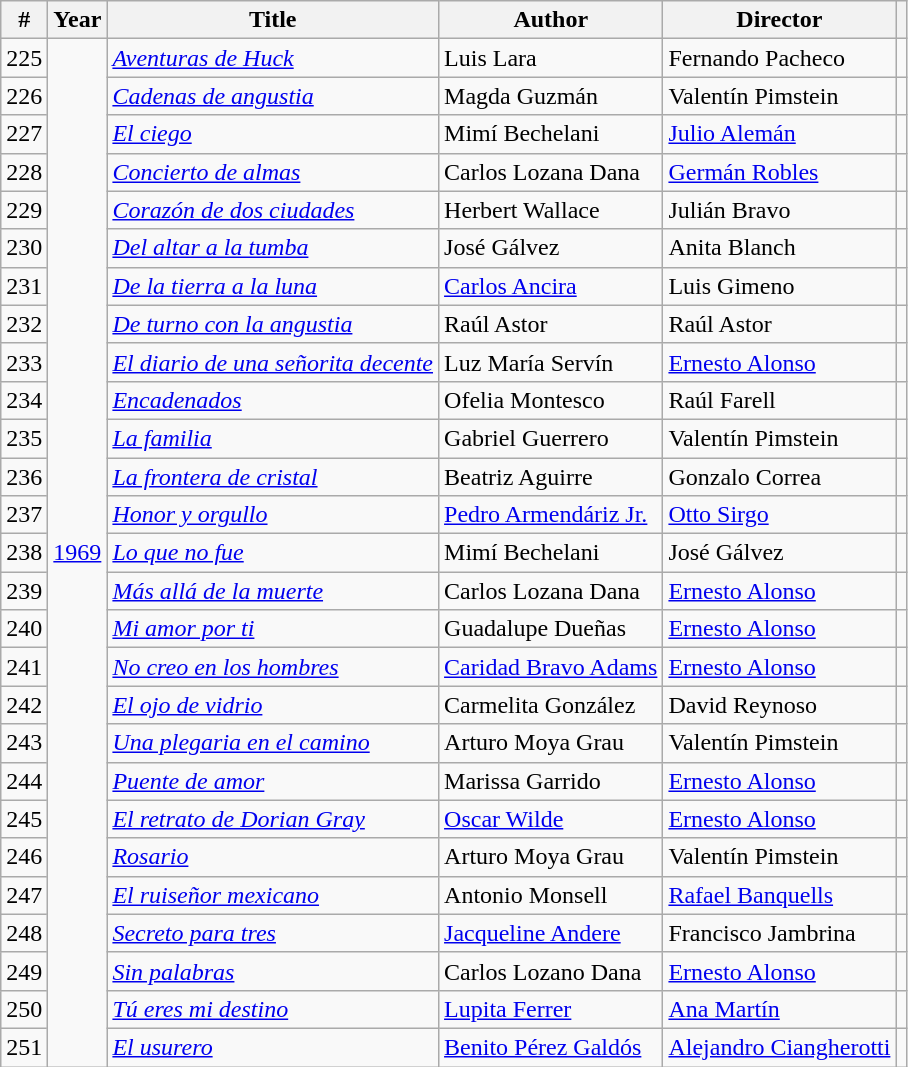<table class="wikitable sortable">
<tr>
<th>#</th>
<th>Year</th>
<th>Title</th>
<th>Author</th>
<th>Director</th>
<th></th>
</tr>
<tr>
<td>225</td>
<td rowspan="28"><a href='#'>1969</a></td>
<td><em><a href='#'>Aventuras de Huck</a></em></td>
<td>Luis Lara</td>
<td>Fernando Pacheco</td>
<td></td>
</tr>
<tr>
<td>226</td>
<td><em><a href='#'>Cadenas de angustia</a></em></td>
<td>Magda Guzmán</td>
<td>Valentín Pimstein</td>
<td></td>
</tr>
<tr>
<td>227</td>
<td><em><a href='#'>El ciego</a></em></td>
<td>Mimí Bechelani</td>
<td><a href='#'>Julio Alemán</a></td>
<td></td>
</tr>
<tr>
<td>228</td>
<td><em><a href='#'>Concierto de almas</a></em></td>
<td>Carlos Lozana Dana</td>
<td><a href='#'>Germán Robles</a></td>
<td></td>
</tr>
<tr>
<td>229</td>
<td><em><a href='#'>Corazón de dos ciudades</a></em></td>
<td>Herbert Wallace</td>
<td>Julián Bravo</td>
<td></td>
</tr>
<tr>
<td>230</td>
<td><em><a href='#'>Del altar a la tumba</a></em></td>
<td>José Gálvez</td>
<td>Anita Blanch</td>
<td></td>
</tr>
<tr>
<td>231</td>
<td><em><a href='#'>De la tierra a la luna</a></em></td>
<td><a href='#'>Carlos Ancira</a></td>
<td>Luis Gimeno</td>
<td></td>
</tr>
<tr>
<td>232</td>
<td><em><a href='#'>De turno con la angustia</a></em></td>
<td>Raúl Astor</td>
<td>Raúl Astor</td>
<td></td>
</tr>
<tr>
<td>233</td>
<td><em><a href='#'>El diario de una señorita decente</a></em></td>
<td>Luz María Servín</td>
<td><a href='#'>Ernesto Alonso</a></td>
<td></td>
</tr>
<tr>
<td>234</td>
<td><em><a href='#'>Encadenados</a></em></td>
<td>Ofelia Montesco</td>
<td>Raúl Farell</td>
<td></td>
</tr>
<tr>
<td>235</td>
<td><em><a href='#'>La familia</a></em></td>
<td>Gabriel Guerrero</td>
<td>Valentín Pimstein</td>
<td></td>
</tr>
<tr>
<td>236</td>
<td><em><a href='#'>La frontera de cristal</a></em></td>
<td>Beatriz Aguirre</td>
<td>Gonzalo Correa</td>
<td></td>
</tr>
<tr>
<td>237</td>
<td><em><a href='#'>Honor y orgullo</a></em></td>
<td><a href='#'>Pedro Armendáriz Jr.</a></td>
<td><a href='#'>Otto Sirgo</a></td>
<td></td>
</tr>
<tr>
<td>238</td>
<td><em><a href='#'>Lo que no fue</a></em></td>
<td>Mimí Bechelani</td>
<td>José Gálvez</td>
<td></td>
</tr>
<tr>
<td>239</td>
<td><em><a href='#'>Más allá de la muerte</a></em></td>
<td>Carlos Lozana Dana</td>
<td><a href='#'>Ernesto Alonso</a></td>
<td></td>
</tr>
<tr>
<td>240</td>
<td><em><a href='#'>Mi amor por ti</a></em></td>
<td>Guadalupe Dueñas</td>
<td><a href='#'>Ernesto Alonso</a></td>
<td></td>
</tr>
<tr>
<td>241</td>
<td><em><a href='#'>No creo en los hombres</a></em></td>
<td><a href='#'>Caridad Bravo Adams</a></td>
<td><a href='#'>Ernesto Alonso</a></td>
<td></td>
</tr>
<tr>
<td>242</td>
<td><em><a href='#'>El ojo de vidrio</a></em></td>
<td>Carmelita González</td>
<td>David Reynoso</td>
<td></td>
</tr>
<tr>
<td>243</td>
<td><em><a href='#'>Una plegaria en el camino</a></em></td>
<td>Arturo Moya Grau</td>
<td>Valentín Pimstein</td>
<td></td>
</tr>
<tr>
<td>244</td>
<td><em><a href='#'>Puente de amor</a></em></td>
<td>Marissa Garrido</td>
<td><a href='#'>Ernesto Alonso</a></td>
<td></td>
</tr>
<tr>
<td>245</td>
<td><em><a href='#'>El retrato de Dorian Gray</a></em></td>
<td><a href='#'>Oscar Wilde</a></td>
<td><a href='#'>Ernesto Alonso</a></td>
<td></td>
</tr>
<tr>
<td>246</td>
<td><em><a href='#'>Rosario</a></em></td>
<td>Arturo Moya Grau</td>
<td>Valentín Pimstein</td>
<td></td>
</tr>
<tr>
<td>247</td>
<td><em><a href='#'>El ruiseñor mexicano</a></em></td>
<td>Antonio Monsell</td>
<td><a href='#'>Rafael Banquells</a></td>
<td></td>
</tr>
<tr>
<td>248</td>
<td><em><a href='#'>Secreto para tres</a></em></td>
<td><a href='#'>Jacqueline Andere</a></td>
<td>Francisco Jambrina</td>
<td></td>
</tr>
<tr>
<td>249</td>
<td><em><a href='#'>Sin palabras</a></em></td>
<td>Carlos Lozano Dana</td>
<td><a href='#'>Ernesto Alonso</a></td>
<td></td>
</tr>
<tr>
<td>250</td>
<td><em><a href='#'>Tú eres mi destino</a></em></td>
<td><a href='#'>Lupita Ferrer</a></td>
<td><a href='#'>Ana Martín</a></td>
<td></td>
</tr>
<tr>
<td>251</td>
<td><em><a href='#'>El usurero</a></em></td>
<td><a href='#'>Benito Pérez Galdós</a></td>
<td><a href='#'>Alejandro Ciangherotti</a></td>
<td></td>
</tr>
</table>
